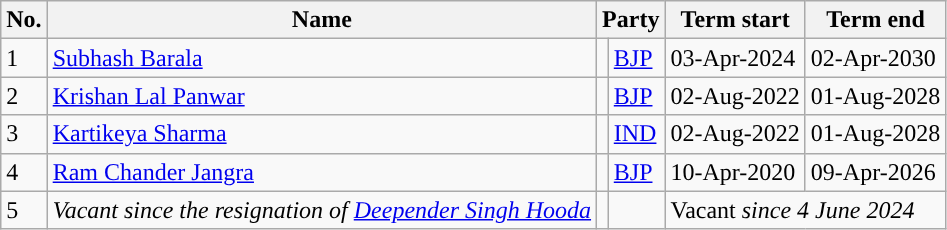<table class="wikitable sortable">
<tr>
<th>No.</th>
<th>Name</th>
<th colspan="3">Party</th>
<th>Term start</th>
<th>Term end</th>
</tr>
<tr>
<td>1</td>
<td><a href='#'>Subhash Barala</a></td>
<td style="background-color: "></td>
<td colspan="2"><a href='#'>BJP</a></td>
<td>03-Apr-2024</td>
<td>02-Apr-2030</td>
</tr>
<tr>
<td>2</td>
<td><a href='#'>Krishan Lal Panwar</a></td>
<td style="background-color: "></td>
<td colspan="2"><a href='#'>BJP</a></td>
<td>02-Aug-2022</td>
<td>01-Aug-2028</td>
</tr>
<tr>
<td>3</td>
<td><a href='#'>Kartikeya Sharma</a></td>
<td style="background-color: "></td>
<td colspan="2"><a href='#'>IND</a></td>
<td>02-Aug-2022</td>
<td>01-Aug-2028</td>
</tr>
<tr>
<td>4</td>
<td><a href='#'>Ram Chander Jangra</a></td>
<td style="background-color: "></td>
<td colspan="2"><a href='#'>BJP</a></td>
<td>10-Apr-2020</td>
<td>09-Apr-2026</td>
</tr>
<tr>
<td>5</td>
<td><em>Vacant since the resignation of <a href='#'>Deepender Singh Hooda</a></em></td>
<td style="background-color: "></td>
<td colspan="2"></td>
<td colspan="3">Vacant <em>since 4 June 2024</em></td>
</tr>
</table>
